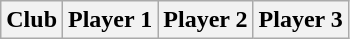<table class="wikitable" style=>
<tr>
<th>Club</th>
<th>Player 1</th>
<th>Player 2</th>
<th>Player 3</th>
</tr>
</table>
